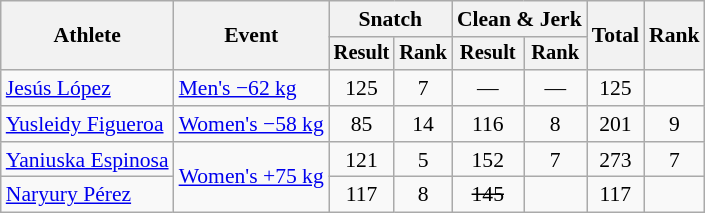<table class="wikitable" style="font-size:90%">
<tr>
<th rowspan="2">Athlete</th>
<th rowspan="2">Event</th>
<th colspan="2">Snatch</th>
<th colspan="2">Clean & Jerk</th>
<th rowspan="2">Total</th>
<th rowspan="2">Rank</th>
</tr>
<tr style="font-size:95%">
<th>Result</th>
<th>Rank</th>
<th>Result</th>
<th>Rank</th>
</tr>
<tr align=center>
<td align=left><a href='#'>Jesús López</a></td>
<td align=left><a href='#'>Men's −62 kg</a></td>
<td>125</td>
<td>7</td>
<td>—</td>
<td>—</td>
<td>125</td>
<td></td>
</tr>
<tr align=center>
<td align=left><a href='#'>Yusleidy Figueroa</a></td>
<td align=left><a href='#'>Women's −58 kg</a></td>
<td>85</td>
<td>14</td>
<td>116</td>
<td>8</td>
<td>201</td>
<td>9</td>
</tr>
<tr align=center>
<td align=left><a href='#'>Yaniuska Espinosa</a></td>
<td align=left rowspan=2><a href='#'>Women's +75 kg</a></td>
<td>121</td>
<td>5</td>
<td>152</td>
<td>7</td>
<td>273</td>
<td>7</td>
</tr>
<tr align=center>
<td align=left><a href='#'>Naryury Pérez</a></td>
<td>117</td>
<td>8</td>
<td><s>145</s></td>
<td></td>
<td>117</td>
<td></td>
</tr>
</table>
